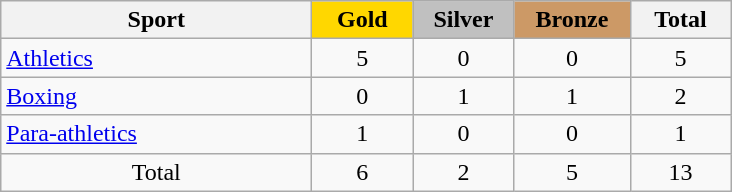<table class="wikitable sortable" style="text-align:center;">
<tr>
<th width=200>Sport</th>
<td bgcolor=gold width=60><strong>Gold</strong></td>
<td bgcolor=silver width=60><strong>Silver</strong></td>
<td bgcolor=#cc9966 width=70><strong>Bronze</strong></td>
<th width=60>Total</th>
</tr>
<tr>
<td align=left> <a href='#'>Athletics</a></td>
<td>5</td>
<td>0</td>
<td>0</td>
<td>5</td>
</tr>
<tr>
<td align=left> <a href='#'>Boxing</a></td>
<td>0</td>
<td>1</td>
<td>1</td>
<td>2</td>
</tr>
<tr>
<td align=left> <a href='#'>Para-athletics</a></td>
<td>1</td>
<td>0</td>
<td>0</td>
<td>1</td>
</tr>
<tr>
<td>Total</td>
<td>6</td>
<td>2</td>
<td>5</td>
<td>13</td>
</tr>
</table>
